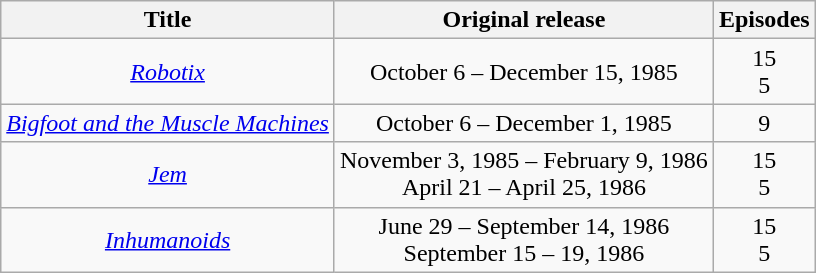<table class="wikitable" style="text-align:center;">
<tr>
<th>Title</th>
<th>Original release</th>
<th>Episodes</th>
</tr>
<tr>
<td><em><a href='#'>Robotix</a></em></td>
<td>October 6 – December 15, 1985</td>
<td>15 <br> 5 </td>
</tr>
<tr>
<td><em><a href='#'>Bigfoot and the Muscle Machines</a></em></td>
<td>October 6 – December 1, 1985</td>
<td>9</td>
</tr>
<tr>
<td><em><a href='#'>Jem</a></em></td>
<td>November 3, 1985 – February 9, 1986 <br> April 21 – April 25, 1986 </td>
<td>15 <br> 5 </td>
</tr>
<tr>
<td><em><a href='#'>Inhumanoids</a></em></td>
<td>June 29 – September 14, 1986 <br> September 15 – 19, 1986  </td>
<td>15 <br> 5 </td>
</tr>
</table>
